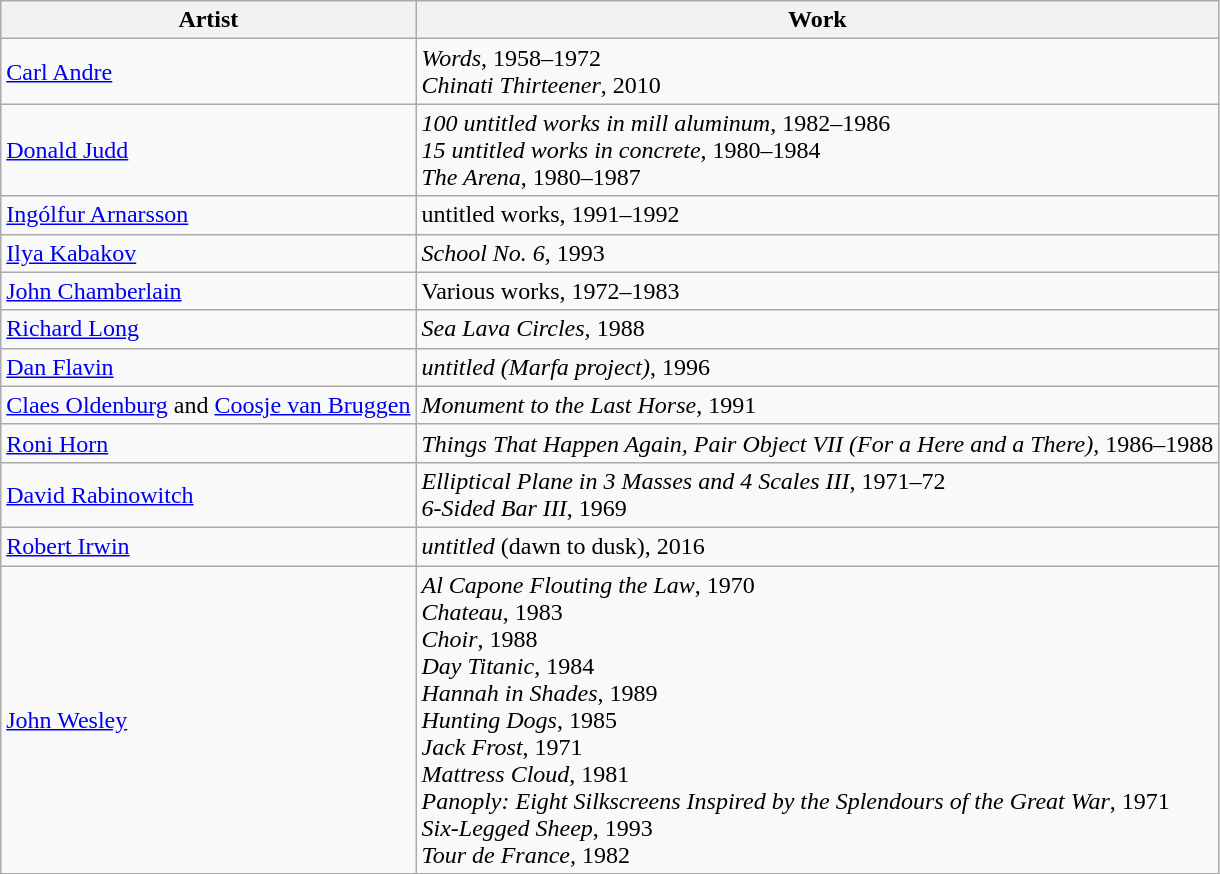<table class="wikitable">
<tr>
<th>Artist</th>
<th>Work</th>
</tr>
<tr>
<td><a href='#'>Carl Andre</a></td>
<td><em>Words</em>, 1958–1972<br><em>Chinati Thirteener</em>, 2010</td>
</tr>
<tr>
<td><a href='#'>Donald Judd</a></td>
<td><em>100 untitled works in mill aluminum</em>, 1982–1986<br><em>15 untitled works in concrete</em>, 1980–1984<br><em>The Arena</em>, 1980–1987</td>
</tr>
<tr>
<td><a href='#'>Ingólfur Arnarsson</a></td>
<td>untitled works, 1991–1992</td>
</tr>
<tr>
<td><a href='#'>Ilya Kabakov</a></td>
<td><em>School No. 6</em>, 1993</td>
</tr>
<tr>
<td><a href='#'>John Chamberlain</a></td>
<td>Various works, 1972–1983</td>
</tr>
<tr>
<td><a href='#'>Richard Long</a></td>
<td><em>Sea Lava Circles,</em> 1988</td>
</tr>
<tr>
<td><a href='#'>Dan Flavin</a></td>
<td><em>untitled (Marfa project)</em>, 1996</td>
</tr>
<tr>
<td><a href='#'>Claes Oldenburg</a> and <a href='#'>Coosje van Bruggen</a></td>
<td><em>Monument to the Last Horse</em>, 1991</td>
</tr>
<tr>
<td><a href='#'>Roni Horn</a></td>
<td><em>Things That Happen Again, Pair Object VII (For a Here and a There)</em>, 1986–1988</td>
</tr>
<tr>
<td><a href='#'>David Rabinowitch</a></td>
<td><em>Elliptical Plane in 3 Masses and 4 Scales III</em>, 1971–72<br><em>6-Sided Bar III</em>, 1969</td>
</tr>
<tr>
<td><a href='#'>Robert Irwin</a></td>
<td><em>untitled</em> (dawn to dusk), 2016</td>
</tr>
<tr>
<td><a href='#'>John Wesley</a></td>
<td><em>Al Capone Flouting the Law</em>, 1970<br><em>Chateau</em>, 1983<br><em>Choir</em>, 1988<br><em>Day Titanic</em>, 1984<br><em>Hannah in Shades</em>, 1989<br><em>Hunting Dogs</em>, 1985<br><em>Jack Frost</em>, 1971<br><em>Mattress Cloud</em>, 1981<br><em>Panoply: Eight Silkscreens Inspired by the Splendours of the Great War</em>, 1971<br><em>Six-Legged Sheep</em>, 1993<br><em>Tour de France,</em> 1982</td>
</tr>
</table>
